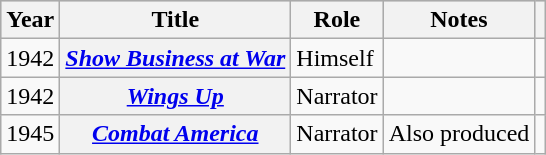<table class="wikitable plainrowheaders sortable">
<tr style="background:#ccc; text-align:center;">
<th scope="col" class="unsortable">Year</th>
<th scope="col" class="unsortable">Title</th>
<th scope="col" class="unsortable">Role</th>
<th scope="col" class="unsortable">Notes</th>
<th scope="col" class="unsortable"></th>
</tr>
<tr>
<td>1942</td>
<th scope=row><em><a href='#'>Show Business at War</a></em></th>
<td>Himself</td>
<td></td>
<td style="text-align:center;"></td>
</tr>
<tr>
<td>1942</td>
<th scope=row><em><a href='#'>Wings Up</a></em></th>
<td>Narrator</td>
<td></td>
<td style="text-align:center;"></td>
</tr>
<tr>
<td>1945</td>
<th scope=row><em><a href='#'>Combat America</a></em></th>
<td>Narrator</td>
<td>Also produced</td>
<td style="text-align:center;"></td>
</tr>
</table>
